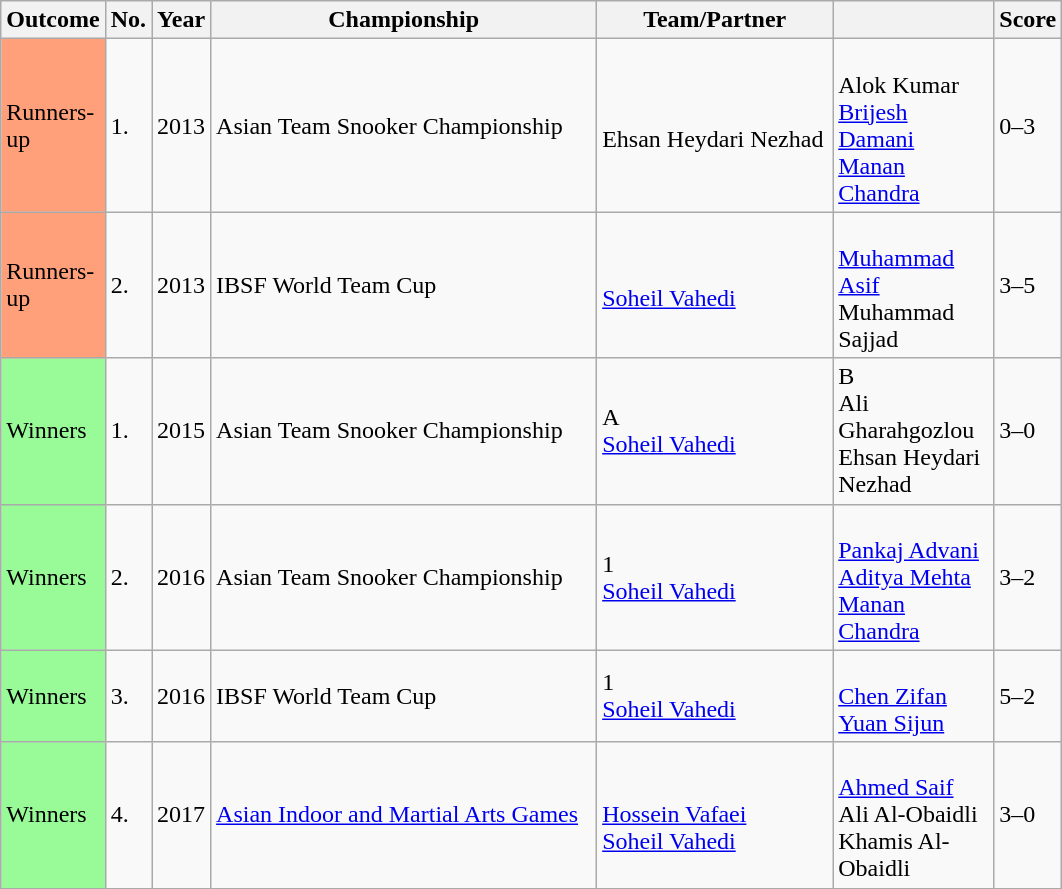<table class="wikitable sortable">
<tr>
<th width="50">Outcome</th>
<th width="20">No.</th>
<th width="20">Year</th>
<th width="250">Championship</th>
<th width="150">Team/Partner</th>
<th width="100"></th>
<th width="20">Score</th>
</tr>
<tr>
<td style="background:#FFA07A">Runners-up</td>
<td>1.</td>
<td>2013</td>
<td>Asian Team Snooker Championship</td>
<td><br>Ehsan Heydari Nezhad</td>
<td><br>Alok Kumar<br><a href='#'>Brijesh Damani</a><br><a href='#'>Manan Chandra</a></td>
<td>0–3</td>
</tr>
<tr>
<td style="background:#FFA07A">Runners-up</td>
<td>2.</td>
<td>2013</td>
<td>IBSF World Team Cup</td>
<td><br><a href='#'>Soheil Vahedi</a></td>
<td><br><a href='#'>Muhammad Asif</a><br>Muhammad Sajjad</td>
<td>3–5</td>
</tr>
<tr>
<td style="background:#98FB98">Winners</td>
<td>1.</td>
<td>2015</td>
<td>Asian Team Snooker Championship</td>
<td> A<br><a href='#'>Soheil Vahedi</a></td>
<td> B<br>Ali Gharahgozlou<br>Ehsan Heydari Nezhad</td>
<td>3–0</td>
</tr>
<tr>
<td style="background:#98FB98">Winners</td>
<td>2.</td>
<td>2016</td>
<td>Asian Team Snooker Championship</td>
<td> 1<br><a href='#'>Soheil Vahedi</a></td>
<td><br><a href='#'>Pankaj Advani</a><br><a href='#'>Aditya Mehta</a><br><a href='#'>Manan Chandra</a></td>
<td>3–2</td>
</tr>
<tr>
<td style="background:#98FB98">Winners</td>
<td>3.</td>
<td>2016</td>
<td>IBSF World Team Cup</td>
<td> 1<br><a href='#'>Soheil Vahedi</a></td>
<td><br><a href='#'>Chen Zifan</a><br><a href='#'>Yuan Sijun</a></td>
<td>5–2</td>
</tr>
<tr>
<td style="background:#98FB98">Winners</td>
<td>4.</td>
<td>2017</td>
<td><a href='#'>Asian Indoor and Martial Arts Games</a></td>
<td><br><a href='#'>Hossein Vafaei</a><br><a href='#'>Soheil Vahedi</a></td>
<td><br><a href='#'>Ahmed Saif</a><br>Ali Al-Obaidli<br>Khamis Al-Obaidli</td>
<td>3–0</td>
</tr>
</table>
